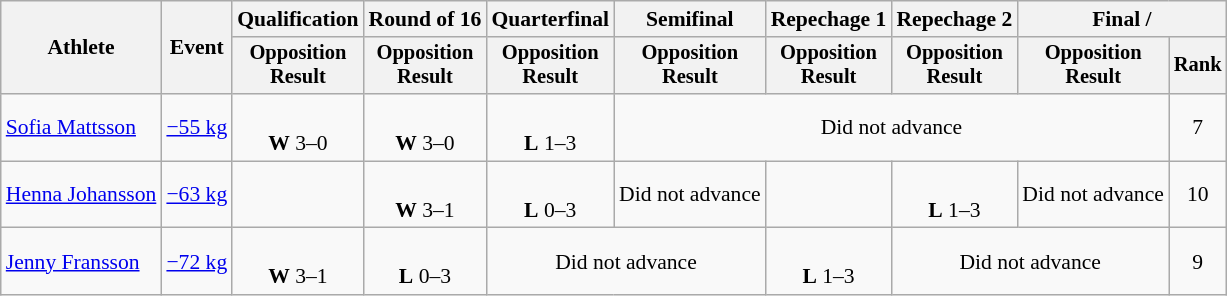<table class="wikitable" style="font-size:90%">
<tr>
<th rowspan="2">Athlete</th>
<th rowspan="2">Event</th>
<th>Qualification</th>
<th>Round of 16</th>
<th>Quarterfinal</th>
<th>Semifinal</th>
<th>Repechage 1</th>
<th>Repechage 2</th>
<th colspan=2>Final / </th>
</tr>
<tr style="font-size: 95%">
<th>Opposition<br>Result</th>
<th>Opposition<br>Result</th>
<th>Opposition<br>Result</th>
<th>Opposition<br>Result</th>
<th>Opposition<br>Result</th>
<th>Opposition<br>Result</th>
<th>Opposition<br>Result</th>
<th>Rank</th>
</tr>
<tr align=center>
<td align=left><a href='#'>Sofia Mattsson</a></td>
<td align=left><a href='#'>−55 kg</a></td>
<td><br><strong>W</strong> 3–0 <sup></sup></td>
<td><br><strong>W</strong> 3–0 <sup></sup></td>
<td><br><strong>L</strong> 1–3 <sup></sup></td>
<td colspan=4>Did not advance</td>
<td>7</td>
</tr>
<tr align=center>
<td align=left><a href='#'>Henna Johansson</a></td>
<td align=left><a href='#'>−63 kg</a></td>
<td></td>
<td><br><strong>W</strong> 3–1 <sup></sup></td>
<td><br><strong>L</strong> 0–3 <sup></sup></td>
<td>Did not advance</td>
<td></td>
<td><br><strong>L</strong> 1–3 <sup></sup></td>
<td>Did not advance</td>
<td>10</td>
</tr>
<tr align=center>
<td align=left><a href='#'>Jenny Fransson</a></td>
<td align=left><a href='#'>−72 kg</a></td>
<td><br><strong>W</strong> 3–1 <sup></sup></td>
<td><br><strong>L</strong> 0–3 <sup></sup></td>
<td colspan=2>Did not advance</td>
<td><br><strong>L</strong> 1–3 <sup></sup></td>
<td colspan=2>Did not advance</td>
<td>9</td>
</tr>
</table>
